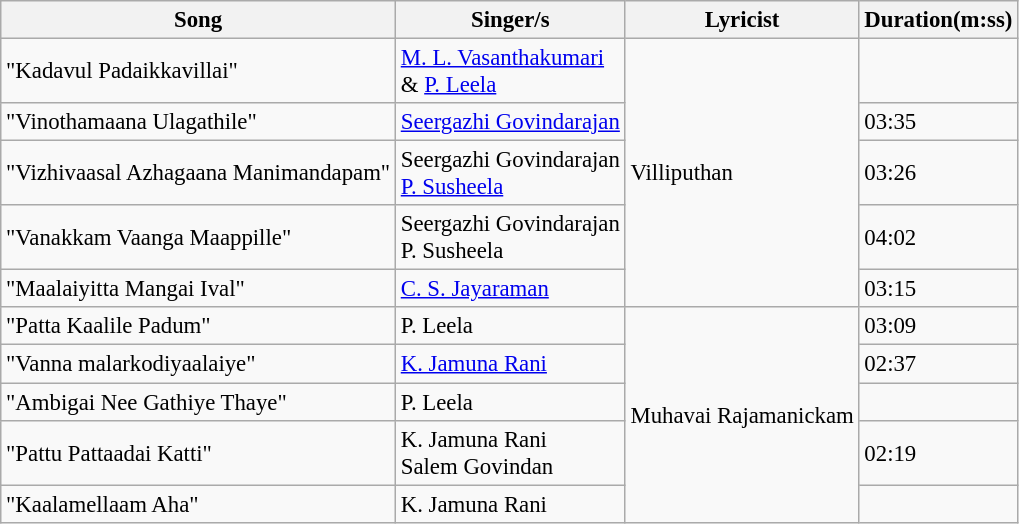<table class="wikitable" style="font-size:95%;">
<tr>
<th>Song</th>
<th>Singer/s</th>
<th>Lyricist</th>
<th>Duration(m:ss)</th>
</tr>
<tr>
<td>"Kadavul Padaikkavillai"</td>
<td><a href='#'>M. L. Vasanthakumari</a><br>& <a href='#'>P. Leela</a></td>
<td rowspan=5>Villiputhan</td>
<td></td>
</tr>
<tr>
<td>"Vinothamaana Ulagathile"</td>
<td><a href='#'>Seergazhi Govindarajan</a></td>
<td>03:35</td>
</tr>
<tr>
<td>"Vizhivaasal Azhagaana Manimandapam"</td>
<td>Seergazhi Govindarajan<br><a href='#'>P. Susheela</a></td>
<td>03:26</td>
</tr>
<tr>
<td>"Vanakkam Vaanga Maappille"</td>
<td>Seergazhi Govindarajan<br>P. Susheela</td>
<td>04:02</td>
</tr>
<tr>
<td>"Maalaiyitta Mangai Ival"</td>
<td><a href='#'>C. S. Jayaraman</a></td>
<td>03:15</td>
</tr>
<tr>
<td>"Patta Kaalile Padum"</td>
<td>P. Leela</td>
<td rowspan=5>Muhavai Rajamanickam</td>
<td>03:09</td>
</tr>
<tr>
<td>"Vanna malarkodiyaalaiye"</td>
<td><a href='#'>K. Jamuna Rani</a></td>
<td>02:37</td>
</tr>
<tr>
<td>"Ambigai Nee Gathiye Thaye"</td>
<td>P. Leela</td>
<td></td>
</tr>
<tr>
<td>"Pattu Pattaadai Katti"</td>
<td>K. Jamuna Rani<br>Salem Govindan</td>
<td>02:19</td>
</tr>
<tr>
<td>"Kaalamellaam Aha"</td>
<td>K. Jamuna Rani</td>
<td></td>
</tr>
</table>
